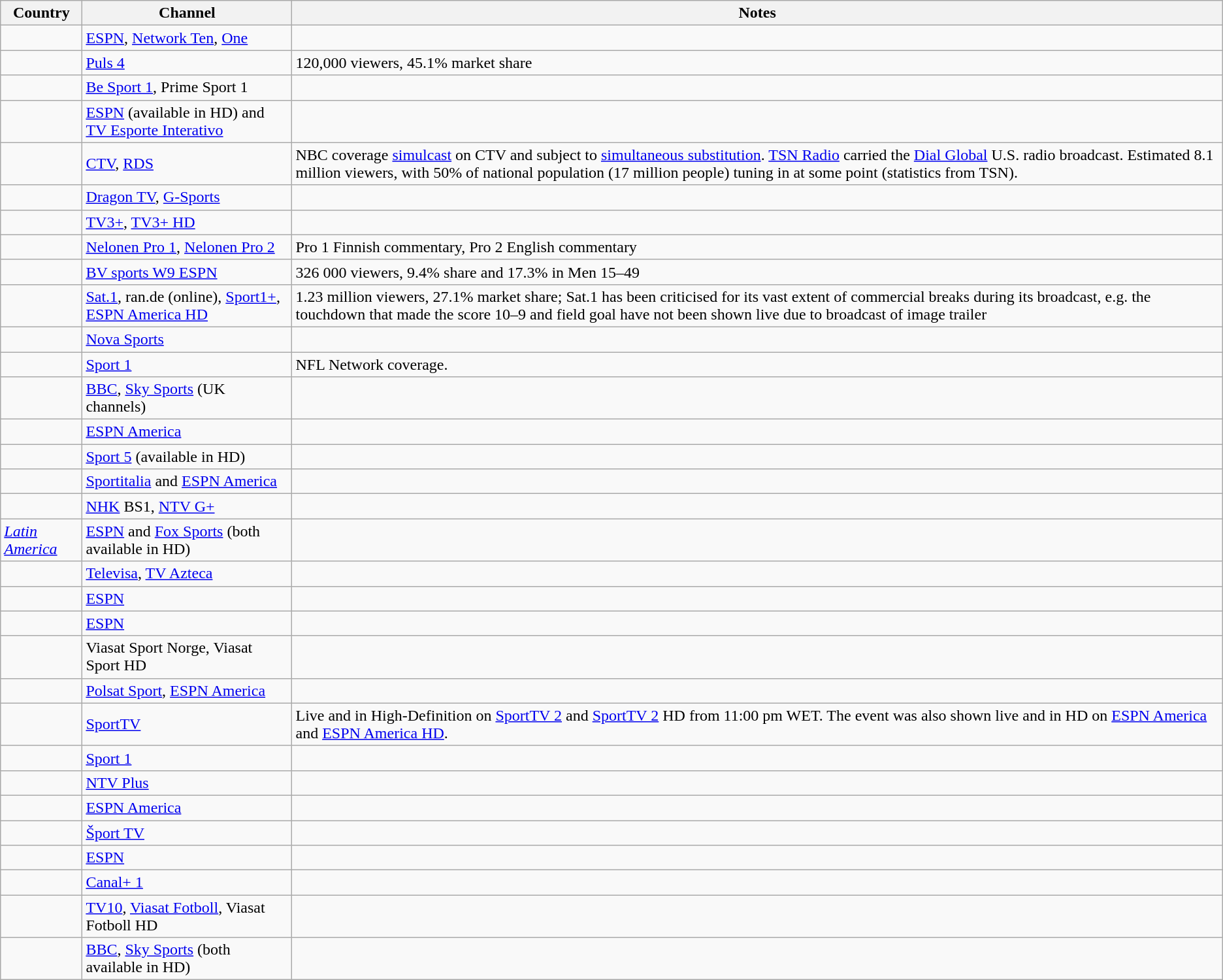<table class="sortable wikitable">
<tr>
<th>Country</th>
<th>Channel</th>
<th>Notes</th>
</tr>
<tr>
<td></td>
<td><a href='#'>ESPN</a>, <a href='#'>Network Ten</a>, <a href='#'>One</a></td>
<td></td>
</tr>
<tr>
<td></td>
<td><a href='#'>Puls 4</a></td>
<td>120,000 viewers, 45.1% market share</td>
</tr>
<tr>
<td></td>
<td><a href='#'>Be Sport 1</a>, Prime Sport 1</td>
<td></td>
</tr>
<tr>
<td></td>
<td><a href='#'>ESPN</a> (available in HD) and <a href='#'>TV Esporte Interativo</a></td>
<td></td>
</tr>
<tr>
<td></td>
<td><a href='#'>CTV</a>, <a href='#'>RDS</a></td>
<td>NBC coverage <a href='#'>simulcast</a> on CTV and subject to <a href='#'>simultaneous substitution</a>. <a href='#'>TSN Radio</a> carried the <a href='#'>Dial Global</a> U.S. radio broadcast. Estimated 8.1 million viewers, with 50% of national population (17 million people) tuning in at some point (statistics from TSN).</td>
</tr>
<tr>
<td></td>
<td><a href='#'>Dragon TV</a>, <a href='#'>G-Sports</a></td>
<td></td>
</tr>
<tr>
<td></td>
<td><a href='#'>TV3+</a>, <a href='#'>TV3+ HD</a></td>
<td></td>
</tr>
<tr>
<td></td>
<td><a href='#'>Nelonen Pro 1</a>, <a href='#'>Nelonen Pro 2</a></td>
<td>Pro 1 Finnish commentary, Pro 2 English commentary</td>
</tr>
<tr>
<td></td>
<td><a href='#'>BV sports W9 ESPN</a></td>
<td>326 000 viewers, 9.4% share and 17.3% in Men 15–49</td>
</tr>
<tr>
<td></td>
<td><a href='#'>Sat.1</a>, ran.de (online), <a href='#'>Sport1+</a>, <a href='#'>ESPN America HD</a></td>
<td>1.23 million viewers, 27.1% market share; Sat.1 has been criticised for its vast extent of commercial breaks during its broadcast, e.g. the touchdown that made the score 10–9 and field goal have not been shown live due to broadcast of image trailer</td>
</tr>
<tr>
<td></td>
<td><a href='#'>Nova Sports</a></td>
<td></td>
</tr>
<tr>
<td></td>
<td><a href='#'>Sport 1</a></td>
<td>NFL Network coverage.</td>
</tr>
<tr>
<td></td>
<td><a href='#'>BBC</a>, <a href='#'>Sky Sports</a> (UK channels)</td>
<td></td>
</tr>
<tr>
<td></td>
<td><a href='#'>ESPN America</a></td>
<td></td>
</tr>
<tr>
<td></td>
<td><a href='#'>Sport 5</a> (available in HD)</td>
<td></td>
</tr>
<tr>
<td></td>
<td><a href='#'>Sportitalia</a> and <a href='#'>ESPN America</a></td>
<td></td>
</tr>
<tr>
<td></td>
<td><a href='#'>NHK</a> BS1, <a href='#'>NTV G+</a></td>
<td></td>
</tr>
<tr>
<td><em><a href='#'>Latin America</a></em></td>
<td><a href='#'>ESPN</a> and <a href='#'>Fox Sports</a> (both available in HD)</td>
<td></td>
</tr>
<tr>
<td></td>
<td><a href='#'>Televisa</a>, <a href='#'>TV Azteca</a></td>
<td></td>
</tr>
<tr>
<td></td>
<td><a href='#'>ESPN</a></td>
<td></td>
</tr>
<tr>
<td></td>
<td><a href='#'>ESPN</a></td>
<td></td>
</tr>
<tr>
<td></td>
<td>Viasat Sport Norge, Viasat Sport HD</td>
<td></td>
</tr>
<tr>
<td></td>
<td><a href='#'>Polsat Sport</a>, <a href='#'>ESPN America</a></td>
<td></td>
</tr>
<tr>
<td></td>
<td><a href='#'>SportTV</a></td>
<td>Live and in High-Definition on <a href='#'>SportTV 2</a> and <a href='#'>SportTV 2</a> HD from 11:00 pm WET. The event was also shown live and in HD on <a href='#'>ESPN America</a> and <a href='#'>ESPN America HD</a>.</td>
</tr>
<tr>
<td></td>
<td><a href='#'>Sport 1</a></td>
<td></td>
</tr>
<tr>
<td></td>
<td><a href='#'>NTV Plus</a></td>
<td></td>
</tr>
<tr>
<td></td>
<td><a href='#'>ESPN America</a></td>
<td></td>
</tr>
<tr>
<td></td>
<td><a href='#'>Šport TV</a></td>
<td></td>
</tr>
<tr>
<td></td>
<td><a href='#'>ESPN</a></td>
<td></td>
</tr>
<tr>
<td></td>
<td><a href='#'>Canal+ 1</a></td>
<td></td>
</tr>
<tr>
<td></td>
<td><a href='#'>TV10</a>, <a href='#'>Viasat Fotboll</a>, Viasat Fotboll HD</td>
<td></td>
</tr>
<tr>
<td></td>
<td><a href='#'>BBC</a>, <a href='#'>Sky Sports</a> (both available in HD)</td>
<td></td>
</tr>
</table>
